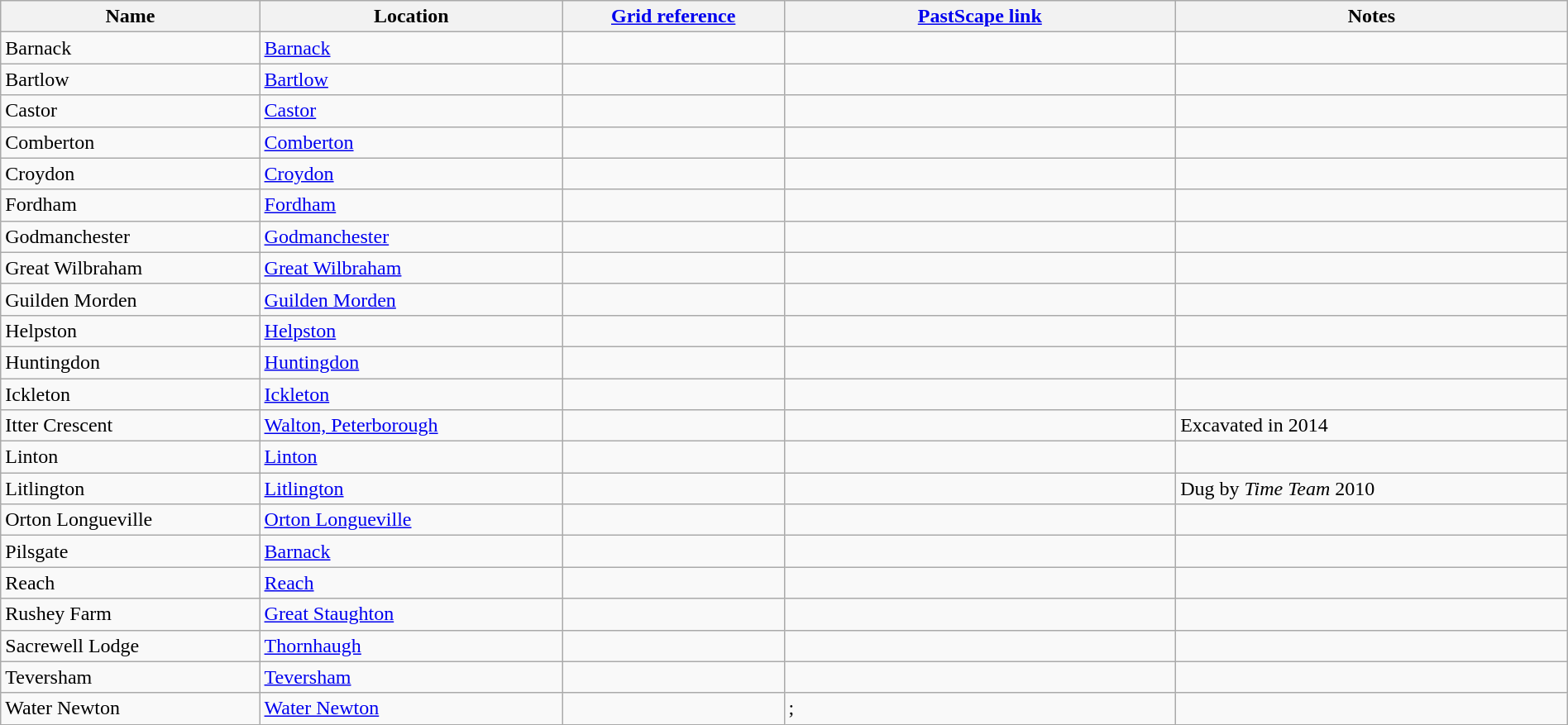<table class="wikitable sortable" border="1" style="width: 100%">
<tr>
<th scope="col">Name</th>
<th scope="col">Location</th>
<th scope="col"><a href='#'>Grid reference</a></th>
<th scope="col" class="unsortable" width="25%"><a href='#'>PastScape link</a></th>
<th scope="col" class="unsortable" width="25%">Notes</th>
</tr>
<tr>
<td>Barnack</td>
<td><a href='#'>Barnack</a></td>
<td></td>
<td></td>
<td></td>
</tr>
<tr>
<td>Bartlow</td>
<td><a href='#'>Bartlow</a></td>
<td></td>
<td></td>
<td></td>
</tr>
<tr>
<td>Castor</td>
<td><a href='#'>Castor</a></td>
<td></td>
<td></td>
<td></td>
</tr>
<tr>
<td>Comberton</td>
<td><a href='#'>Comberton</a></td>
<td></td>
<td></td>
<td></td>
</tr>
<tr>
<td>Croydon</td>
<td><a href='#'>Croydon</a></td>
<td></td>
<td></td>
<td></td>
</tr>
<tr>
<td>Fordham</td>
<td><a href='#'>Fordham</a></td>
<td></td>
<td></td>
<td></td>
</tr>
<tr>
<td>Godmanchester</td>
<td><a href='#'>Godmanchester</a></td>
<td></td>
<td></td>
<td></td>
</tr>
<tr>
<td>Great Wilbraham</td>
<td><a href='#'>Great Wilbraham</a></td>
<td></td>
<td></td>
<td></td>
</tr>
<tr>
<td>Guilden Morden</td>
<td><a href='#'>Guilden Morden</a></td>
<td></td>
<td></td>
<td></td>
</tr>
<tr>
<td>Helpston</td>
<td><a href='#'>Helpston</a></td>
<td></td>
<td></td>
<td></td>
</tr>
<tr>
<td>Huntingdon</td>
<td><a href='#'>Huntingdon</a></td>
<td></td>
<td></td>
<td></td>
</tr>
<tr>
<td>Ickleton</td>
<td><a href='#'>Ickleton</a></td>
<td></td>
<td></td>
<td></td>
</tr>
<tr>
<td>Itter Crescent</td>
<td><a href='#'>Walton, Peterborough</a></td>
<td></td>
<td></td>
<td>Excavated in 2014</td>
</tr>
<tr>
<td>Linton</td>
<td><a href='#'>Linton</a></td>
<td></td>
<td></td>
<td></td>
</tr>
<tr>
<td>Litlington</td>
<td><a href='#'>Litlington</a></td>
<td></td>
<td></td>
<td>Dug by <em>Time Team</em> 2010</td>
</tr>
<tr>
<td>Orton Longueville</td>
<td><a href='#'>Orton Longueville</a></td>
<td></td>
<td></td>
<td></td>
</tr>
<tr>
<td>Pilsgate</td>
<td><a href='#'>Barnack</a></td>
<td></td>
<td></td>
<td></td>
</tr>
<tr>
<td>Reach</td>
<td><a href='#'>Reach</a></td>
<td></td>
<td></td>
<td></td>
</tr>
<tr>
<td>Rushey Farm</td>
<td><a href='#'>Great Staughton</a></td>
<td></td>
<td></td>
<td></td>
</tr>
<tr>
<td>Sacrewell Lodge</td>
<td><a href='#'>Thornhaugh</a></td>
<td></td>
<td></td>
<td></td>
</tr>
<tr>
<td>Teversham</td>
<td><a href='#'>Teversham</a></td>
<td></td>
<td></td>
<td></td>
</tr>
<tr>
<td>Water Newton</td>
<td><a href='#'>Water Newton</a></td>
<td></td>
<td>; </td>
<td></td>
</tr>
</table>
